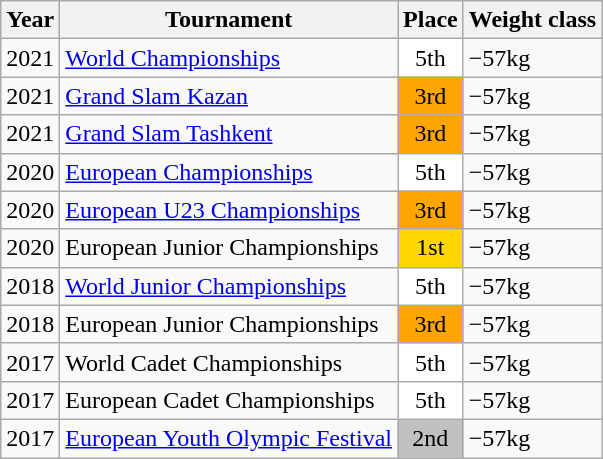<table class="wikitable">
<tr>
<th>Year</th>
<th>Tournament</th>
<th>Place</th>
<th>Weight class</th>
</tr>
<tr>
<td>2021</td>
<td><a href='#'>World Championships</a></td>
<td bgcolor="white" align="center">5th</td>
<td>−57kg</td>
</tr>
<tr>
<td>2021</td>
<td><a href='#'>Grand Slam Kazan</a></td>
<td bgcolor="orange" align="center">3rd</td>
<td>−57kg</td>
</tr>
<tr>
<td>2021</td>
<td><a href='#'>Grand Slam Tashkent</a></td>
<td bgcolor="orange" align="center">3rd</td>
<td>−57kg</td>
</tr>
<tr>
<td>2020</td>
<td><a href='#'>European Championships</a></td>
<td bgcolor="white" align="center">5th</td>
<td>−57kg</td>
</tr>
<tr>
<td>2020</td>
<td><a href='#'>European U23 Championships</a></td>
<td bgcolor="orange" align="center">3rd</td>
<td>−57kg</td>
</tr>
<tr>
<td>2020</td>
<td>European Junior Championships</td>
<td bgcolor="gold" align="center">1st</td>
<td>−57kg</td>
</tr>
<tr>
<td>2018</td>
<td><a href='#'>World Junior Championships</a></td>
<td bgcolor="white" align="center">5th</td>
<td>−57kg</td>
</tr>
<tr>
<td>2018</td>
<td>European Junior Championships</td>
<td bgcolor="Orange" align="center">3rd</td>
<td>−57kg</td>
</tr>
<tr>
<td>2017</td>
<td>World Cadet Championships</td>
<td bgcolor="white" align="center">5th</td>
<td>−57kg</td>
</tr>
<tr>
<td>2017</td>
<td>European Cadet Championships</td>
<td bgcolor="white" align="center">5th</td>
<td>−57kg</td>
</tr>
<tr>
<td>2017</td>
<td><a href='#'>European Youth Olympic Festival</a></td>
<td bgcolor="silver" align="center">2nd</td>
<td>−57kg</td>
</tr>
</table>
